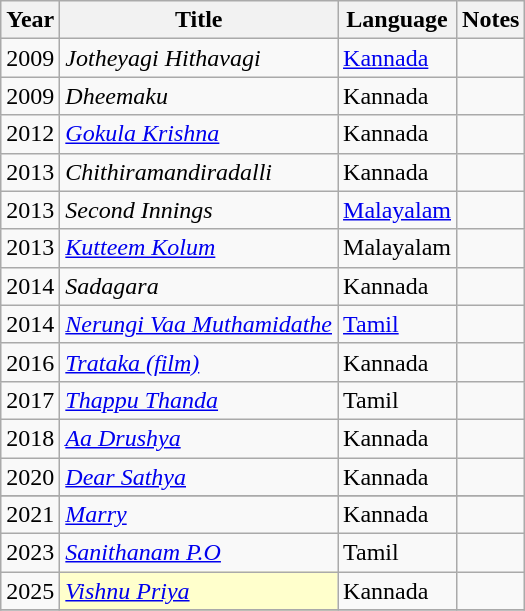<table class="wikitable sortable">
<tr>
<th>Year</th>
<th>Title</th>
<th>Language</th>
<th>Notes</th>
</tr>
<tr>
<td>2009</td>
<td><em>Jotheyagi Hithavagi</em></td>
<td><a href='#'>Kannada</a></td>
<td></td>
</tr>
<tr>
<td>2009</td>
<td><em>Dheemaku</em></td>
<td>Kannada</td>
<td></td>
</tr>
<tr>
<td>2012</td>
<td><em><a href='#'>Gokula Krishna</a></em></td>
<td>Kannada</td>
<td></td>
</tr>
<tr>
<td>2013</td>
<td><em>Chithiramandiradalli</em></td>
<td>Kannada</td>
<td></td>
</tr>
<tr>
<td>2013</td>
<td><em>Second Innings</em></td>
<td><a href='#'>Malayalam</a></td>
<td></td>
</tr>
<tr>
<td>2013</td>
<td><em><a href='#'>Kutteem Kolum</a></em></td>
<td>Malayalam</td>
<td></td>
</tr>
<tr>
<td>2014</td>
<td><em>Sadagara</em></td>
<td>Kannada</td>
<td></td>
</tr>
<tr>
<td>2014</td>
<td><em><a href='#'>Nerungi Vaa Muthamidathe</a></em></td>
<td><a href='#'>Tamil</a></td>
<td></td>
</tr>
<tr>
<td>2016</td>
<td><em><a href='#'>Trataka (film)</a></em></td>
<td>Kannada</td>
<td></td>
</tr>
<tr>
<td>2017</td>
<td><em><a href='#'>Thappu Thanda</a></em></td>
<td>Tamil</td>
<td></td>
</tr>
<tr>
<td>2018</td>
<td><em><a href='#'>Aa Drushya</a></em></td>
<td>Kannada</td>
<td></td>
</tr>
<tr>
<td>2020</td>
<td><em><a href='#'>Dear Sathya</a></em></td>
<td>Kannada</td>
<td></td>
</tr>
<tr>
</tr>
<tr>
<td>2021</td>
<td><em><a href='#'>Marry</a></em></td>
<td>Kannada</td>
<td></td>
</tr>
<tr>
<td>2023</td>
<td><em><a href='#'>Sanithanam P.O</a></em></td>
<td>Tamil</td>
<td></td>
</tr>
<tr>
<td>2025</td>
<td style="background:#FFFFCC;"><em><a href='#'>Vishnu Priya</a></em></td>
<td>Kannada</td>
<td></td>
</tr>
<tr>
</tr>
</table>
